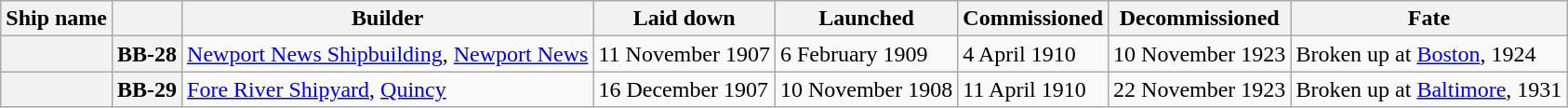<table class="wikitable plainrowheaders">
<tr>
<th scope="col">Ship name</th>
<th scope="col"></th>
<th scope="col">Builder</th>
<th scope="col">Laid down</th>
<th scope="col">Launched</th>
<th scope="col">Commissioned</th>
<th scope="col">Decommissioned</th>
<th scope="col">Fate</th>
</tr>
<tr>
<th scope="row"></th>
<th scope="row">BB-28</th>
<td><a href='#'>Newport News Shipbuilding</a>, <a href='#'>Newport News</a></td>
<td>11 November 1907</td>
<td>6 February 1909</td>
<td>4 April 1910</td>
<td>10 November 1923</td>
<td>Broken up at <a href='#'>Boston</a>, 1924</td>
</tr>
<tr>
<th scope="row"></th>
<th scope="row">BB-29</th>
<td><a href='#'>Fore River Shipyard</a>, <a href='#'>Quincy</a></td>
<td>16 December 1907</td>
<td>10 November 1908</td>
<td>11 April 1910</td>
<td>22 November 1923</td>
<td>Broken up at <a href='#'>Baltimore</a>, 1931</td>
</tr>
</table>
